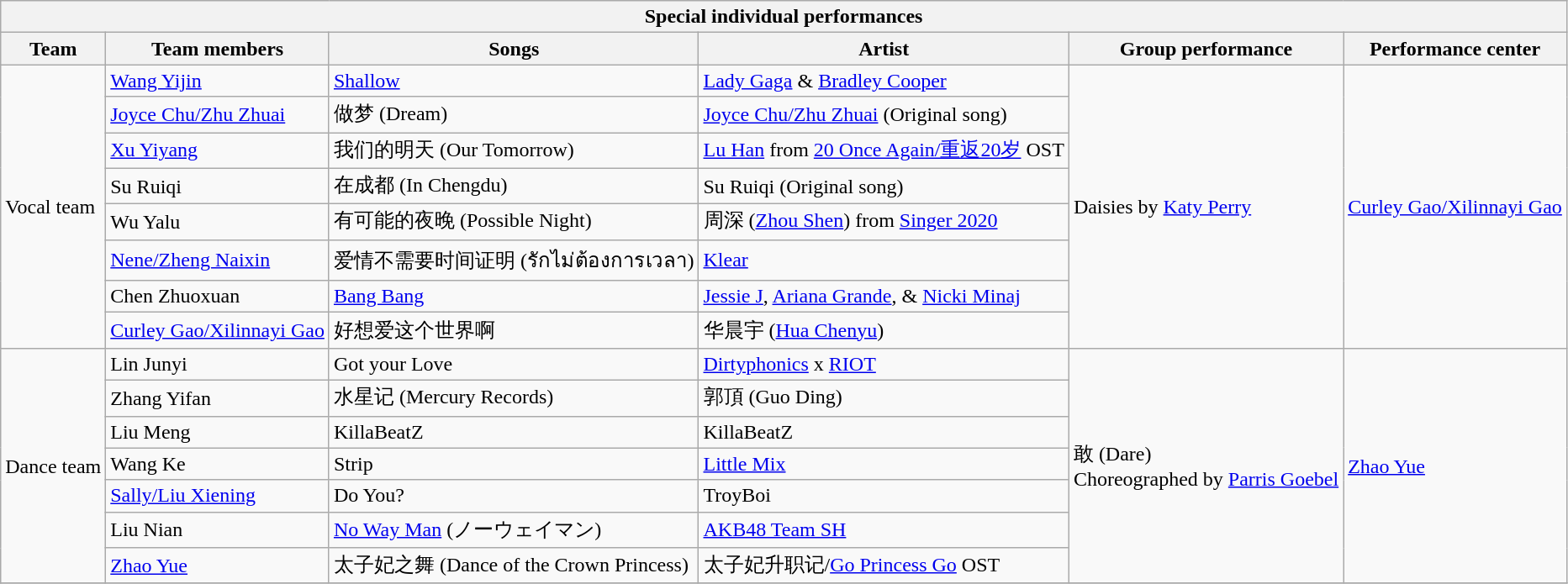<table class="wikitable sortable">
<tr>
<th colspan="6">Special individual performances</th>
</tr>
<tr>
<th>Team</th>
<th>Team members</th>
<th>Songs</th>
<th>Artist</th>
<th>Group performance</th>
<th>Performance center</th>
</tr>
<tr>
<td rowspan="8">Vocal team</td>
<td><a href='#'>Wang Yijin</a></td>
<td><a href='#'>Shallow</a></td>
<td><a href='#'>Lady Gaga</a> & <a href='#'>Bradley Cooper</a></td>
<td rowspan="8">Daisies by <a href='#'>Katy Perry</a></td>
<td rowspan="8"><a href='#'>Curley Gao/Xilinnayi Gao</a></td>
</tr>
<tr>
<td><a href='#'>Joyce Chu/Zhu Zhuai</a></td>
<td>做梦 (Dream)</td>
<td><a href='#'>Joyce Chu/Zhu Zhuai</a> (Original song)</td>
</tr>
<tr>
<td><a href='#'>Xu Yiyang</a></td>
<td>我们的明天 (Our Tomorrow)</td>
<td><a href='#'>Lu Han</a> from <a href='#'>20 Once Again/重返20岁</a> OST</td>
</tr>
<tr>
<td>Su Ruiqi</td>
<td>在成都 (In Chengdu)</td>
<td>Su Ruiqi (Original song)</td>
</tr>
<tr>
<td>Wu Yalu</td>
<td>有可能的夜晚 (Possible Night)</td>
<td>周深 (<a href='#'>Zhou Shen</a>) from <a href='#'>Singer 2020</a></td>
</tr>
<tr>
<td><a href='#'>Nene/Zheng Naixin</a></td>
<td>爱情不需要时间证明 (รักไม่ต้องการเวลา) </td>
<td><a href='#'>Klear</a></td>
</tr>
<tr>
<td>Chen Zhuoxuan</td>
<td><a href='#'>Bang Bang</a></td>
<td><a href='#'>Jessie J</a>, <a href='#'>Ariana Grande</a>, & <a href='#'>Nicki Minaj</a></td>
</tr>
<tr>
<td><a href='#'>Curley Gao/Xilinnayi Gao</a></td>
<td>好想爱这个世界啊</td>
<td>华晨宇 (<a href='#'>Hua Chenyu</a>)</td>
</tr>
<tr>
<td rowspan="7">Dance team</td>
<td>Lin Junyi</td>
<td>Got your Love</td>
<td><a href='#'>Dirtyphonics</a> x <a href='#'>RIOT</a></td>
<td rowspan="7">敢 (Dare)<br>Choreographed by <a href='#'>Parris Goebel</a></td>
<td rowspan="7"><a href='#'>Zhao Yue</a></td>
</tr>
<tr>
<td>Zhang Yifan</td>
<td>水星记 (Mercury Records)</td>
<td>郭頂 (Guo Ding)</td>
</tr>
<tr>
<td>Liu Meng</td>
<td>KillaBeatZ</td>
<td>KillaBeatZ</td>
</tr>
<tr>
<td>Wang Ke</td>
<td>Strip</td>
<td><a href='#'>Little Mix</a></td>
</tr>
<tr>
<td><a href='#'>Sally/Liu Xiening</a></td>
<td>Do You?</td>
<td>TroyBoi</td>
</tr>
<tr>
<td>Liu Nian</td>
<td><a href='#'>No Way Man</a> (ノーウェイマン)</td>
<td><a href='#'>AKB48 Team SH</a></td>
</tr>
<tr>
<td><a href='#'>Zhao Yue</a></td>
<td>太子妃之舞 (Dance of the Crown Princess)</td>
<td>太子妃升职记/<a href='#'>Go Princess Go</a> OST</td>
</tr>
<tr>
</tr>
</table>
